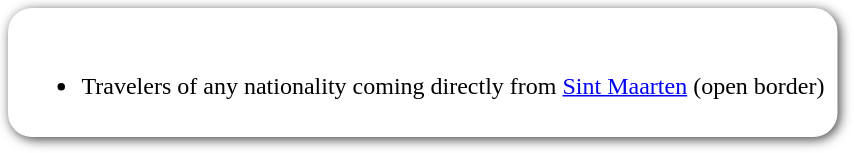<table style="border-radius:1em; box-shadow: 0.1em 0.1em 0.5em rgba(0,0,0,0.75); background-color: white; border: 1px solid white; padding: 5px">
<tr>
<td><br><ul><li> Travelers of any nationality coming directly from <a href='#'>Sint Maarten</a> (open border)</li></ul></td>
</tr>
</table>
